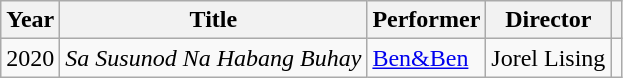<table class="wikitable">
<tr>
<th>Year</th>
<th>Title</th>
<th>Performer</th>
<th>Director</th>
<th></th>
</tr>
<tr>
<td>2020</td>
<td><em>Sa Susunod Na Habang Buhay</em></td>
<td><a href='#'>Ben&Ben</a></td>
<td>Jorel Lising</td>
<td></td>
</tr>
</table>
